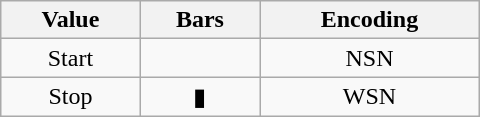<table class="wikitable" border="1" style="text-align:center; width: 20em">
<tr>
<th>Value</th>
<th>Bars</th>
<th>Encoding</th>
</tr>
<tr>
<td>Start</td>
<td></td>
<td>NSN</td>
</tr>
<tr>
<td>Stop</td>
<td>▮</td>
<td>WSN</td>
</tr>
</table>
